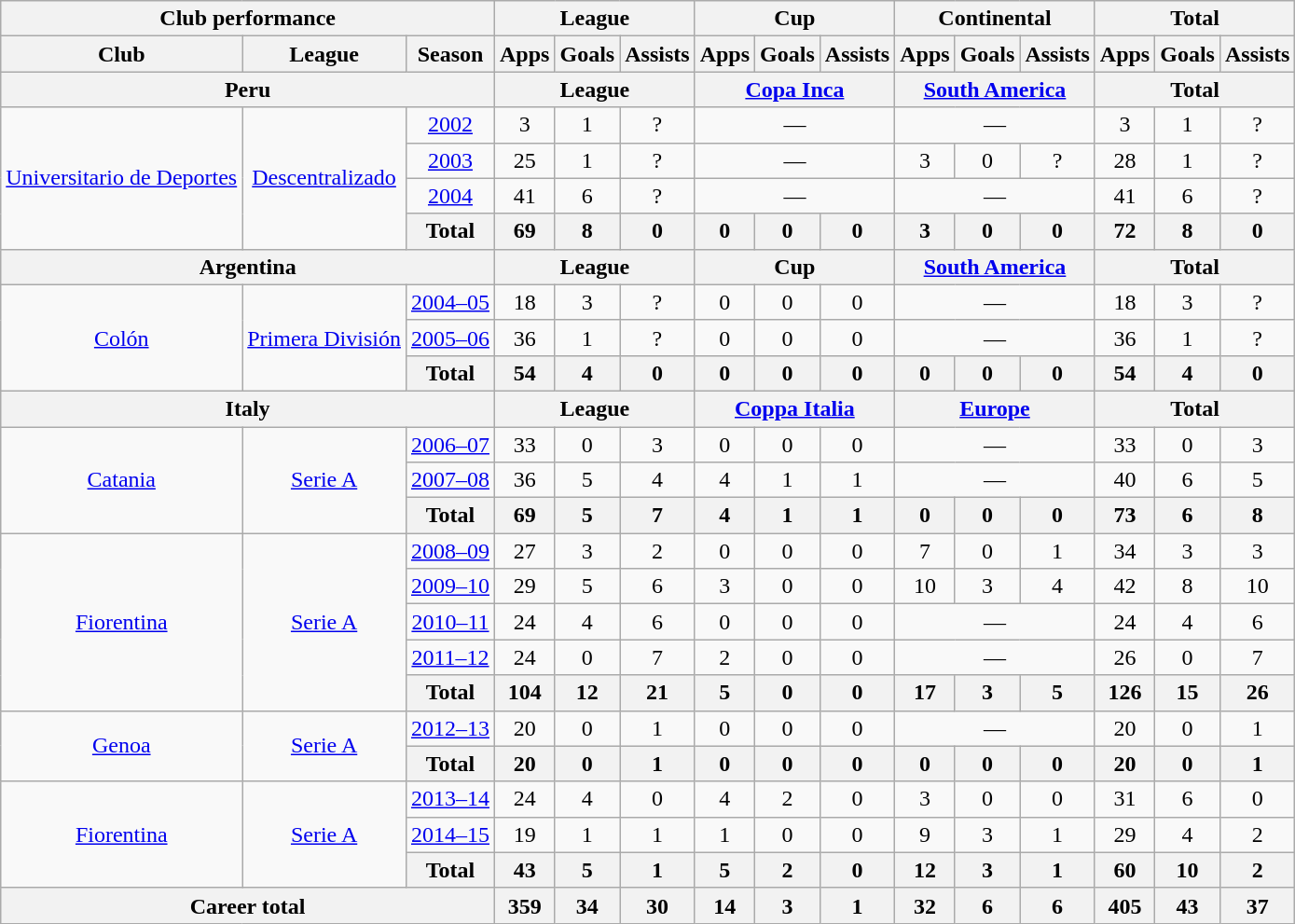<table class="wikitable" style="font-size:100%; text-align: center;">
<tr>
<th colspan="3">Club performance</th>
<th colspan="3">League</th>
<th colspan="3">Cup</th>
<th colspan="3">Continental</th>
<th colspan="3">Total</th>
</tr>
<tr>
<th>Club</th>
<th>League</th>
<th>Season</th>
<th>Apps</th>
<th>Goals</th>
<th>Assists</th>
<th>Apps</th>
<th>Goals</th>
<th>Assists</th>
<th>Apps</th>
<th>Goals</th>
<th>Assists</th>
<th>Apps</th>
<th>Goals</th>
<th>Assists</th>
</tr>
<tr>
<th colspan="3">Peru</th>
<th colspan="3">League</th>
<th colspan="3"><a href='#'>Copa Inca</a></th>
<th colspan="3"><a href='#'>South America</a></th>
<th colspan="3">Total</th>
</tr>
<tr>
<td rowspan="4"><a href='#'>Universitario de Deportes</a></td>
<td rowspan="4"><a href='#'>Descentralizado</a></td>
<td><a href='#'>2002</a></td>
<td>3</td>
<td>1</td>
<td>?</td>
<td colspan="3">—</td>
<td colspan="3">—</td>
<td>3</td>
<td>1</td>
<td>?</td>
</tr>
<tr>
<td><a href='#'>2003</a></td>
<td>25</td>
<td>1</td>
<td>?</td>
<td colspan="3">—</td>
<td>3</td>
<td>0</td>
<td>?</td>
<td>28</td>
<td>1</td>
<td>?</td>
</tr>
<tr>
<td><a href='#'>2004</a></td>
<td>41</td>
<td>6</td>
<td>?</td>
<td colspan="3">—</td>
<td colspan="3">—</td>
<td>41</td>
<td>6</td>
<td>?</td>
</tr>
<tr>
<th colspan="1">Total</th>
<th>69</th>
<th>8</th>
<th>0</th>
<th>0</th>
<th>0</th>
<th>0</th>
<th>3</th>
<th>0</th>
<th>0</th>
<th>72</th>
<th>8</th>
<th>0</th>
</tr>
<tr>
<th colspan="3">Argentina</th>
<th colspan="3">League</th>
<th colspan="3">Cup</th>
<th colspan="3"><a href='#'>South America</a></th>
<th colspan="3">Total</th>
</tr>
<tr>
<td rowspan="3"><a href='#'>Colón</a></td>
<td rowspan="3"><a href='#'>Primera División</a></td>
<td><a href='#'>2004–05</a></td>
<td>18</td>
<td>3</td>
<td>?</td>
<td>0</td>
<td>0</td>
<td>0</td>
<td colspan="3">—</td>
<td>18</td>
<td>3</td>
<td>?</td>
</tr>
<tr>
<td><a href='#'>2005–06</a></td>
<td>36</td>
<td>1</td>
<td>?</td>
<td>0</td>
<td>0</td>
<td>0</td>
<td colspan="3">—</td>
<td>36</td>
<td>1</td>
<td>?</td>
</tr>
<tr>
<th colspan="1">Total</th>
<th>54</th>
<th>4</th>
<th>0</th>
<th>0</th>
<th>0</th>
<th>0</th>
<th>0</th>
<th>0</th>
<th>0</th>
<th>54</th>
<th>4</th>
<th>0</th>
</tr>
<tr>
<th colspan="3">Italy</th>
<th colspan="3">League</th>
<th colspan="3"><a href='#'>Coppa Italia</a></th>
<th colspan="3"><a href='#'>Europe</a></th>
<th colspan="3">Total</th>
</tr>
<tr>
<td rowspan="3"><a href='#'>Catania</a></td>
<td rowspan="3"><a href='#'>Serie A</a></td>
<td><a href='#'>2006–07</a></td>
<td>33</td>
<td>0</td>
<td>3</td>
<td>0</td>
<td>0</td>
<td>0</td>
<td colspan="3">—</td>
<td>33</td>
<td>0</td>
<td>3</td>
</tr>
<tr>
<td><a href='#'>2007–08</a></td>
<td>36</td>
<td>5</td>
<td>4</td>
<td>4</td>
<td>1</td>
<td>1</td>
<td colspan="3">—</td>
<td>40</td>
<td>6</td>
<td>5</td>
</tr>
<tr>
<th colspan="1">Total</th>
<th>69</th>
<th>5</th>
<th>7</th>
<th>4</th>
<th>1</th>
<th>1</th>
<th>0</th>
<th>0</th>
<th>0</th>
<th>73</th>
<th>6</th>
<th>8</th>
</tr>
<tr>
<td rowspan="5"><a href='#'>Fiorentina</a></td>
<td rowspan="5"><a href='#'>Serie A</a></td>
<td><a href='#'>2008–09</a></td>
<td>27</td>
<td>3</td>
<td>2</td>
<td>0</td>
<td>0</td>
<td>0</td>
<td>7</td>
<td>0</td>
<td>1</td>
<td>34</td>
<td>3</td>
<td>3</td>
</tr>
<tr>
<td><a href='#'>2009–10</a></td>
<td>29</td>
<td>5</td>
<td>6</td>
<td>3</td>
<td>0</td>
<td>0</td>
<td>10</td>
<td>3</td>
<td>4</td>
<td>42</td>
<td>8</td>
<td>10</td>
</tr>
<tr>
<td><a href='#'>2010–11</a></td>
<td>24</td>
<td>4</td>
<td>6</td>
<td>0</td>
<td>0</td>
<td>0</td>
<td colspan="3">—</td>
<td>24</td>
<td>4</td>
<td>6</td>
</tr>
<tr>
<td><a href='#'>2011–12</a></td>
<td>24</td>
<td>0</td>
<td>7</td>
<td>2</td>
<td>0</td>
<td>0</td>
<td colspan="3">—</td>
<td>26</td>
<td>0</td>
<td>7</td>
</tr>
<tr>
<th colspan="1">Total</th>
<th>104</th>
<th>12</th>
<th>21</th>
<th>5</th>
<th>0</th>
<th>0</th>
<th>17</th>
<th>3</th>
<th>5</th>
<th>126</th>
<th>15</th>
<th>26</th>
</tr>
<tr>
<td rowspan="2"><a href='#'>Genoa</a></td>
<td rowspan="2"><a href='#'>Serie A</a></td>
<td><a href='#'>2012–13</a></td>
<td>20</td>
<td>0</td>
<td>1</td>
<td>0</td>
<td>0</td>
<td>0</td>
<td colspan="3">—</td>
<td>20</td>
<td>0</td>
<td>1</td>
</tr>
<tr>
<th colspan="1">Total</th>
<th>20</th>
<th>0</th>
<th>1</th>
<th>0</th>
<th>0</th>
<th>0</th>
<th>0</th>
<th>0</th>
<th>0</th>
<th>20</th>
<th>0</th>
<th>1</th>
</tr>
<tr>
<td rowspan="3"><a href='#'>Fiorentina</a></td>
<td rowspan="3"><a href='#'>Serie A</a></td>
<td><a href='#'>2013–14</a></td>
<td>24</td>
<td>4</td>
<td>0</td>
<td>4</td>
<td>2</td>
<td>0</td>
<td>3</td>
<td>0</td>
<td>0</td>
<td>31</td>
<td>6</td>
<td>0</td>
</tr>
<tr>
<td><a href='#'>2014–15</a></td>
<td>19</td>
<td>1</td>
<td>1</td>
<td>1</td>
<td>0</td>
<td>0</td>
<td>9</td>
<td>3</td>
<td>1</td>
<td>29</td>
<td>4</td>
<td>2</td>
</tr>
<tr>
<th colspan="1">Total</th>
<th>43</th>
<th>5</th>
<th>1</th>
<th>5</th>
<th>2</th>
<th>0</th>
<th>12</th>
<th>3</th>
<th>1</th>
<th>60</th>
<th>10</th>
<th>2</th>
</tr>
<tr>
<th colspan="3">Career total</th>
<th>359</th>
<th>34</th>
<th>30</th>
<th>14</th>
<th>3</th>
<th>1</th>
<th>32</th>
<th>6</th>
<th>6</th>
<th>405</th>
<th>43</th>
<th>37</th>
</tr>
</table>
